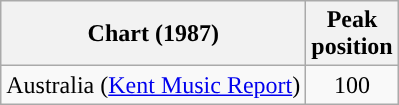<table class="wikitable">
<tr>
<th scope="col">Chart (1987)</th>
<th>Peak<br>position</th>
</tr>
<tr>
<td>Australia (<a href='#'>Kent Music Report</a>)</td>
<td style="text-align:center;">100</td>
</tr>
</table>
